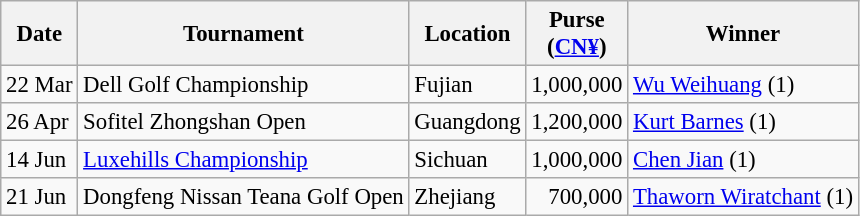<table class="wikitable" style="font-size:95%">
<tr>
<th>Date</th>
<th>Tournament</th>
<th>Location</th>
<th>Purse<br>(<a href='#'>CN¥</a>)</th>
<th>Winner</th>
</tr>
<tr>
<td>22 Mar</td>
<td>Dell Golf Championship</td>
<td>Fujian</td>
<td align=right>1,000,000</td>
<td> <a href='#'>Wu Weihuang</a> (1)</td>
</tr>
<tr>
<td>26 Apr</td>
<td>Sofitel Zhongshan Open</td>
<td>Guangdong</td>
<td align=right>1,200,000</td>
<td> <a href='#'>Kurt Barnes</a> (1)</td>
</tr>
<tr>
<td>14 Jun</td>
<td><a href='#'>Luxehills Championship</a></td>
<td>Sichuan</td>
<td align=right>1,000,000</td>
<td> <a href='#'>Chen Jian</a> (1)</td>
</tr>
<tr>
<td>21 Jun</td>
<td>Dongfeng Nissan Teana Golf Open</td>
<td>Zhejiang</td>
<td align=right>700,000</td>
<td> <a href='#'>Thaworn Wiratchant</a> (1)</td>
</tr>
</table>
